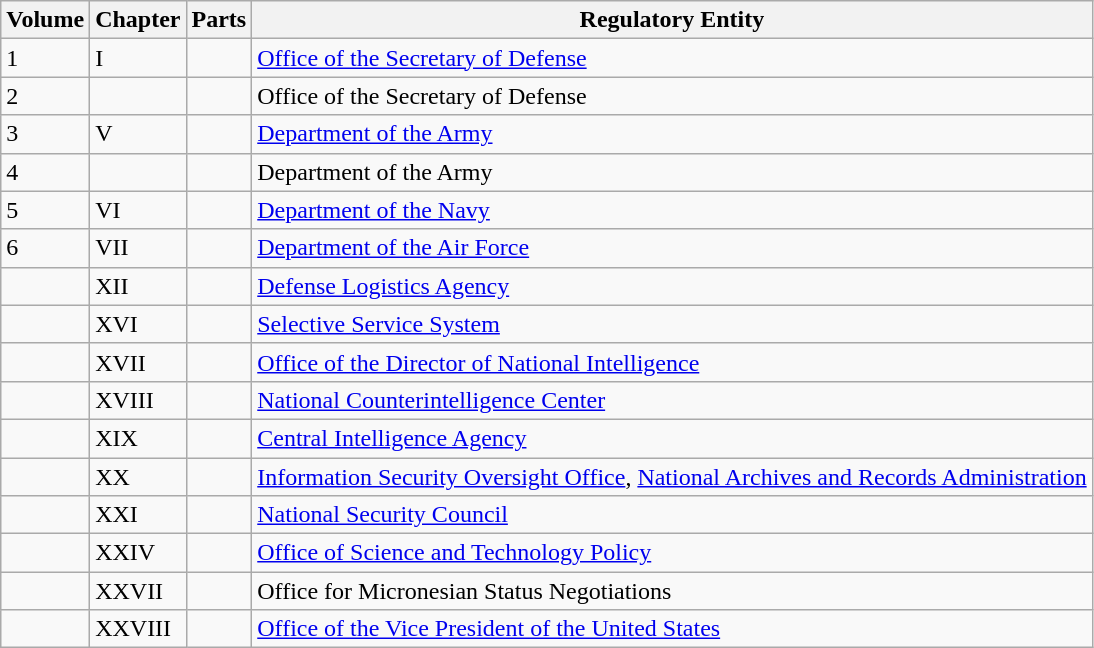<table class="wikitable">
<tr>
<th>Volume</th>
<th>Chapter</th>
<th>Parts</th>
<th>Regulatory Entity</th>
</tr>
<tr>
<td>1</td>
<td>I</td>
<td></td>
<td><a href='#'>Office of the Secretary of Defense</a></td>
</tr>
<tr>
<td>2</td>
<td></td>
<td></td>
<td>Office of the Secretary of Defense</td>
</tr>
<tr>
<td>3</td>
<td>V</td>
<td></td>
<td><a href='#'>Department of the Army</a></td>
</tr>
<tr>
<td>4</td>
<td></td>
<td></td>
<td>Department of the Army</td>
</tr>
<tr>
<td>5</td>
<td>VI</td>
<td></td>
<td><a href='#'>Department of the Navy</a></td>
</tr>
<tr>
<td>6</td>
<td>VII</td>
<td></td>
<td><a href='#'>Department of the Air Force</a></td>
</tr>
<tr>
<td></td>
<td>XII</td>
<td></td>
<td><a href='#'>Defense Logistics Agency</a></td>
</tr>
<tr>
<td></td>
<td>XVI</td>
<td></td>
<td><a href='#'>Selective Service System</a></td>
</tr>
<tr>
<td></td>
<td>XVII</td>
<td></td>
<td><a href='#'>Office of the Director of National Intelligence</a></td>
</tr>
<tr>
<td></td>
<td>XVIII</td>
<td></td>
<td><a href='#'>National Counterintelligence Center</a></td>
</tr>
<tr>
<td></td>
<td>XIX</td>
<td></td>
<td><a href='#'>Central Intelligence Agency</a></td>
</tr>
<tr>
<td></td>
<td>XX</td>
<td></td>
<td><a href='#'>Information Security Oversight Office</a>, <a href='#'>National Archives and Records Administration</a></td>
</tr>
<tr>
<td></td>
<td>XXI</td>
<td></td>
<td><a href='#'>National Security Council</a></td>
</tr>
<tr>
<td></td>
<td>XXIV</td>
<td></td>
<td><a href='#'>Office of Science and Technology Policy</a></td>
</tr>
<tr>
<td></td>
<td>XXVII</td>
<td></td>
<td>Office for Micronesian Status Negotiations</td>
</tr>
<tr>
<td></td>
<td>XXVIII</td>
<td></td>
<td><a href='#'>Office of the Vice President of the United States</a></td>
</tr>
</table>
